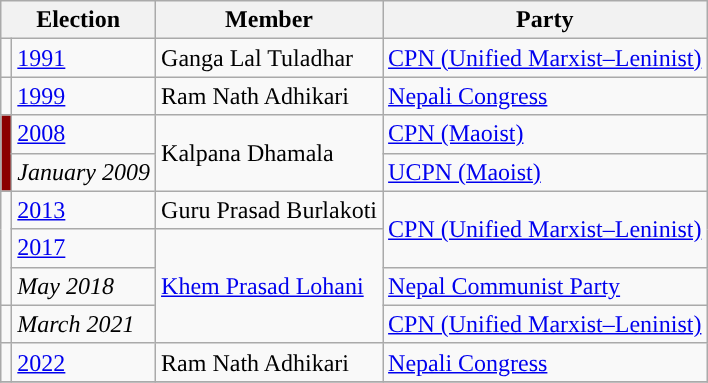<table class="wikitable">
<tr>
<th colspan="2">Election</th>
<th>Member</th>
<th>Party</th>
</tr>
<tr>
<td style="background-color:"></td>
<td><a href='#'>1991</a></td>
<td>Ganga Lal Tuladhar</td>
<td><a href='#'>CPN (Unified Marxist–Leninist)</a></td>
</tr>
<tr>
<td style="background-color:"></td>
<td><a href='#'>1999</a></td>
<td>Ram Nath Adhikari</td>
<td><a href='#'>Nepali Congress</a></td>
</tr>
<tr>
<td rowspan="2" style="background-color:darkred"></td>
<td><a href='#'>2008</a></td>
<td rowspan="2">Kalpana Dhamala</td>
<td><a href='#'>CPN (Maoist)</a></td>
</tr>
<tr>
<td><em>January 2009</em></td>
<td><a href='#'>UCPN (Maoist)</a></td>
</tr>
<tr>
<td rowspan="3" style="background-color:"></td>
<td><a href='#'>2013</a></td>
<td>Guru Prasad Burlakoti</td>
<td rowspan="2"><a href='#'>CPN (Unified Marxist–Leninist)</a></td>
</tr>
<tr>
<td><a href='#'>2017</a></td>
<td rowspan="3"><a href='#'>Khem Prasad Lohani</a></td>
</tr>
<tr>
<td><em>May 2018</em></td>
<td><a href='#'>Nepal Communist Party</a></td>
</tr>
<tr>
<td style="background-color:"></td>
<td><em>March 2021</em></td>
<td><a href='#'>CPN (Unified Marxist–Leninist)</a></td>
</tr>
<tr>
<td style="background-color:"></td>
<td><a href='#'>2022</a></td>
<td>Ram Nath Adhikari</td>
<td><a href='#'>Nepali Congress</a></td>
</tr>
<tr>
</tr>
</table>
